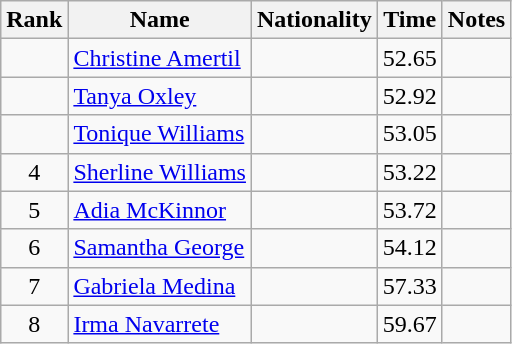<table class="wikitable sortable" style="text-align:center">
<tr>
<th>Rank</th>
<th>Name</th>
<th>Nationality</th>
<th>Time</th>
<th>Notes</th>
</tr>
<tr>
<td align=center></td>
<td align=left><a href='#'>Christine Amertil</a></td>
<td align=left></td>
<td>52.65</td>
<td></td>
</tr>
<tr>
<td align=center></td>
<td align=left><a href='#'>Tanya Oxley</a></td>
<td align=left></td>
<td>52.92</td>
<td></td>
</tr>
<tr>
<td align=center></td>
<td align=left><a href='#'>Tonique Williams</a></td>
<td align=left></td>
<td>53.05</td>
<td></td>
</tr>
<tr>
<td align=center>4</td>
<td align=left><a href='#'>Sherline Williams</a></td>
<td align=left></td>
<td>53.22</td>
<td></td>
</tr>
<tr>
<td align=center>5</td>
<td align=left><a href='#'>Adia McKinnor</a></td>
<td align=left></td>
<td>53.72</td>
<td></td>
</tr>
<tr>
<td align=center>6</td>
<td align=left><a href='#'>Samantha George</a></td>
<td align=left></td>
<td>54.12</td>
<td></td>
</tr>
<tr>
<td align=center>7</td>
<td align=left><a href='#'>Gabriela Medina</a></td>
<td align=left></td>
<td>57.33</td>
<td></td>
</tr>
<tr>
<td align=center>8</td>
<td align=left><a href='#'>Irma Navarrete</a></td>
<td align=left></td>
<td>59.67</td>
<td></td>
</tr>
</table>
